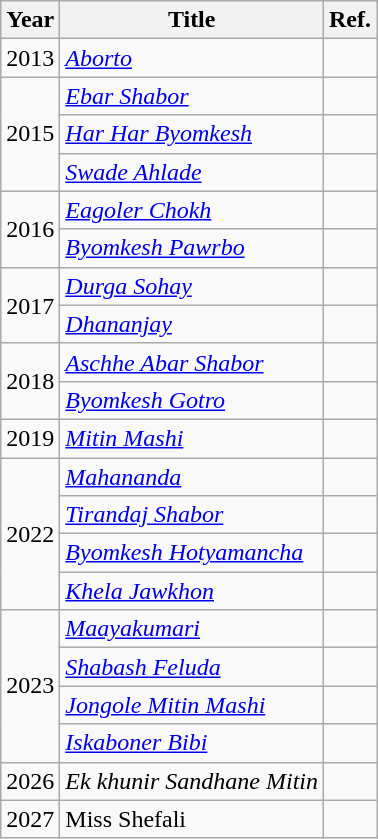<table class="wikitable sortable">
<tr>
<th><strong>Year</strong></th>
<th><strong>Title</strong></th>
<th><strong>Ref.</strong></th>
</tr>
<tr>
<td>2013</td>
<td><em><a href='#'>Aborto</a></em></td>
<td></td>
</tr>
<tr>
<td rowspan="3">2015</td>
<td><em><a href='#'>Ebar Shabor</a></em></td>
<td></td>
</tr>
<tr>
<td><em><a href='#'>Har Har Byomkesh</a></em></td>
<td></td>
</tr>
<tr>
<td><em><a href='#'>Swade Ahlade</a></em></td>
<td></td>
</tr>
<tr>
<td rowspan="2">2016</td>
<td><em><a href='#'>Eagoler Chokh</a></em></td>
<td></td>
</tr>
<tr>
<td><em><a href='#'>Byomkesh Pawrbo</a></em></td>
<td></td>
</tr>
<tr>
<td rowspan="2">2017</td>
<td><em><a href='#'>Durga Sohay</a></em></td>
<td></td>
</tr>
<tr>
<td><em><a href='#'>Dhananjay</a></em></td>
<td></td>
</tr>
<tr>
<td rowspan="2">2018</td>
<td><em><a href='#'>Aschhe Abar Shabor</a></em></td>
<td></td>
</tr>
<tr>
<td><em><a href='#'>Byomkesh Gotro</a></em></td>
<td></td>
</tr>
<tr>
<td>2019</td>
<td><em><a href='#'>Mitin Mashi</a></em></td>
<td></td>
</tr>
<tr>
<td rowspan="4">2022</td>
<td><em><a href='#'>Mahananda</a></em></td>
<td></td>
</tr>
<tr>
<td><em><a href='#'>Tirandaj Shabor</a></em></td>
<td></td>
</tr>
<tr>
<td><em><a href='#'>Byomkesh Hotyamancha</a></em></td>
<td></td>
</tr>
<tr>
<td><em><a href='#'>Khela Jawkhon</a></em></td>
<td></td>
</tr>
<tr>
<td rowspan="4">2023</td>
<td><em><a href='#'>Maayakumari</a></em></td>
<td></td>
</tr>
<tr>
<td><em><a href='#'>Shabash Feluda</a></em></td>
<td></td>
</tr>
<tr>
<td><em><a href='#'>Jongole Mitin Mashi</a></em></td>
<td></td>
</tr>
<tr>
<td><em><a href='#'>Iskaboner Bibi</a></em></td>
<td></td>
</tr>
<tr>
<td>2026</td>
<td><em>Ek khunir Sandhane Mitin </em></td>
<td></td>
</tr>
<tr>
<td>2027</td>
<td>Miss Shefali</td>
<td></td>
</tr>
</table>
